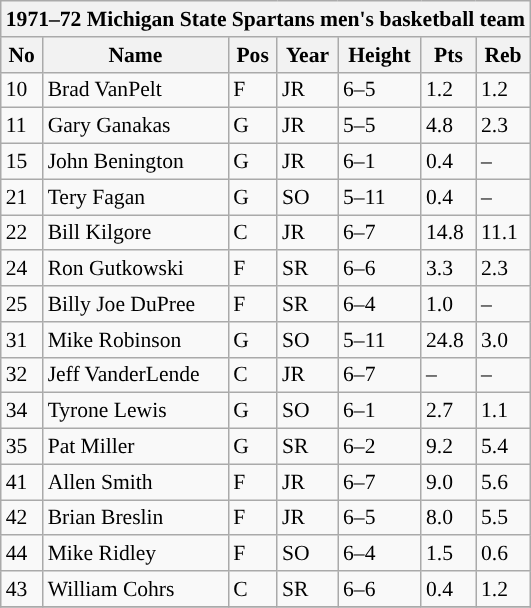<table class="wikitable sortable" style="font-size: 90%" |->
<tr>
<th colspan=9 style=>1971–72 Michigan State Spartans men's basketball team</th>
</tr>
<tr>
<th style="background:#">No</th>
<th style="background:#">Name</th>
<th style="background:#">Pos</th>
<th style="background:#">Year</th>
<th style="background:#">Height</th>
<th style="background:#">Pts</th>
<th style="background:#">Reb</th>
</tr>
<tr>
<td>10</td>
<td>Brad VanPelt</td>
<td>F</td>
<td>JR</td>
<td>6–5</td>
<td>1.2</td>
<td>1.2</td>
</tr>
<tr>
<td>11</td>
<td>Gary Ganakas</td>
<td>G</td>
<td>JR</td>
<td>5–5</td>
<td>4.8</td>
<td>2.3</td>
</tr>
<tr>
<td>15</td>
<td>John Benington</td>
<td>G</td>
<td>JR</td>
<td>6–1</td>
<td>0.4</td>
<td>–</td>
</tr>
<tr>
<td>21</td>
<td>Tery Fagan</td>
<td>G</td>
<td>SO</td>
<td>5–11</td>
<td>0.4</td>
<td>–</td>
</tr>
<tr>
<td>22</td>
<td>Bill Kilgore</td>
<td>C</td>
<td>JR</td>
<td>6–7</td>
<td>14.8</td>
<td>11.1</td>
</tr>
<tr>
<td>24</td>
<td>Ron Gutkowski</td>
<td>F</td>
<td>SR</td>
<td>6–6</td>
<td>3.3</td>
<td>2.3</td>
</tr>
<tr>
<td>25</td>
<td>Billy Joe DuPree</td>
<td>F</td>
<td>SR</td>
<td>6–4</td>
<td>1.0</td>
<td>–</td>
</tr>
<tr>
<td>31</td>
<td>Mike Robinson</td>
<td>G</td>
<td>SO</td>
<td>5–11</td>
<td>24.8</td>
<td>3.0</td>
</tr>
<tr>
<td>32</td>
<td>Jeff VanderLende</td>
<td>C</td>
<td>JR</td>
<td>6–7</td>
<td>–</td>
<td>–</td>
</tr>
<tr>
<td>34</td>
<td>Tyrone Lewis</td>
<td>G</td>
<td>SO</td>
<td>6–1</td>
<td>2.7</td>
<td>1.1</td>
</tr>
<tr>
<td>35</td>
<td>Pat Miller</td>
<td>G</td>
<td>SR</td>
<td>6–2</td>
<td>9.2</td>
<td>5.4</td>
</tr>
<tr>
<td>41</td>
<td>Allen Smith</td>
<td>F</td>
<td>JR</td>
<td>6–7</td>
<td>9.0</td>
<td>5.6</td>
</tr>
<tr>
<td>42</td>
<td>Brian Breslin</td>
<td>F</td>
<td>JR</td>
<td>6–5</td>
<td>8.0</td>
<td>5.5</td>
</tr>
<tr>
<td>44</td>
<td>Mike Ridley</td>
<td>F</td>
<td>SO</td>
<td>6–4</td>
<td>1.5</td>
<td>0.6</td>
</tr>
<tr>
<td>43</td>
<td>William Cohrs</td>
<td>C</td>
<td>SR</td>
<td>6–6</td>
<td>0.4</td>
<td>1.2</td>
</tr>
<tr>
</tr>
</table>
